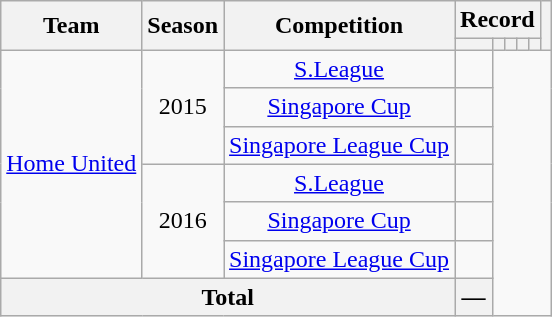<table class=wikitable style="text-align: center">
<tr>
<th rowspan=2>Team</th>
<th rowspan=2>Season</th>
<th rowspan=2>Competition</th>
<th colspan=5>Record</th>
<th rowspan=2></th>
</tr>
<tr>
<th></th>
<th></th>
<th></th>
<th></th>
<th></th>
</tr>
<tr>
<td rowspan="6" align="center"><a href='#'>Home United</a></td>
<td rowspan="3" align="center">2015</td>
<td><a href='#'>S.League</a><br></td>
<td></td>
</tr>
<tr>
<td><a href='#'>Singapore Cup</a><br></td>
<td></td>
</tr>
<tr>
<td><a href='#'>Singapore League Cup</a><br></td>
<td></td>
</tr>
<tr>
<td rowspan="3" align="center">2016</td>
<td><a href='#'>S.League</a><br></td>
<td></td>
</tr>
<tr>
<td><a href='#'>Singapore Cup</a><br></td>
<td></td>
</tr>
<tr>
<td><a href='#'>Singapore League Cup</a><br></td>
<td></td>
</tr>
<tr>
<th colspan=3>Total<br></th>
<th>—</th>
</tr>
</table>
